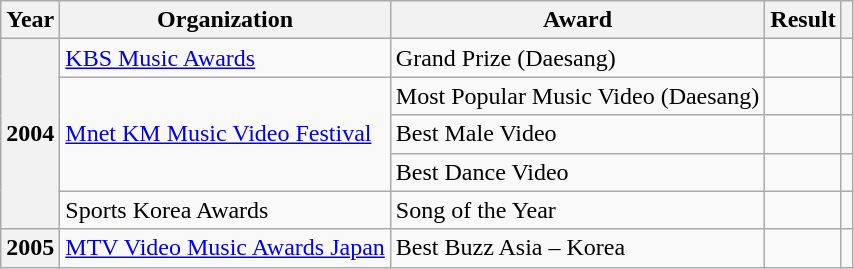<table class="wikitable plainrowheaders">
<tr>
<th scope="col">Year</th>
<th scope="col">Organization</th>
<th scope="col">Award</th>
<th scope="col">Result</th>
<th scope="col"></th>
</tr>
<tr>
<th scope="row" rowspan="5">2004</th>
<td><a href='#'>KBS Music Awards</a></td>
<td>Grand Prize (Daesang)</td>
<td></td>
<td align="center"></td>
</tr>
<tr>
<td rowspan="3"><a href='#'>Mnet KM Music Video Festival</a></td>
<td>Most Popular Music Video (Daesang)</td>
<td></td>
<td align="center"></td>
</tr>
<tr>
<td>Best Male Video</td>
<td></td>
<td></td>
</tr>
<tr>
<td>Best Dance Video</td>
<td></td>
<td></td>
</tr>
<tr>
<td>Sports Korea Awards</td>
<td>Song of the Year</td>
<td></td>
<td align="center"></td>
</tr>
<tr>
<th scope="row">2005</th>
<td><a href='#'>MTV Video Music Awards Japan</a></td>
<td>Best Buzz Asia – Korea</td>
<td></td>
<td align="center"></td>
</tr>
</table>
